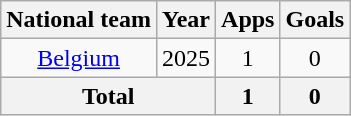<table class=wikitable style=text-align:center>
<tr>
<th>National team</th>
<th>Year</th>
<th>Apps</th>
<th>Goals</th>
</tr>
<tr>
<td rowspan="1"><a href='#'>Belgium</a></td>
<td>2025</td>
<td>1</td>
<td>0</td>
</tr>
<tr>
<th colspan="2">Total</th>
<th>1</th>
<th>0</th>
</tr>
</table>
